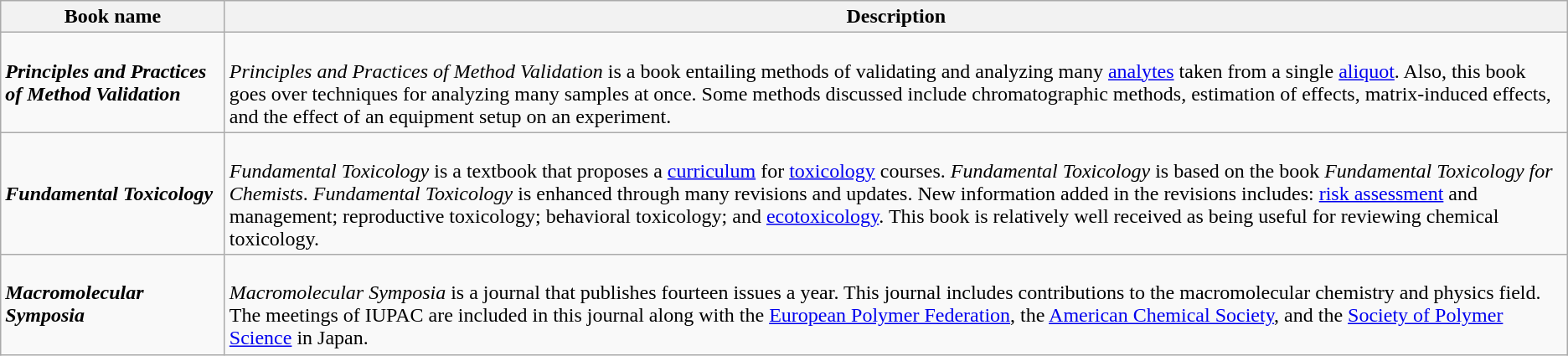<table class="wikitable">
<tr>
<th>Book name</th>
<th>Description</th>
</tr>
<tr>
<td><strong><em>Principles and Practices of Method Validation</em></strong></td>
<td><br><em>Principles and Practices of Method Validation</em> is a book entailing methods of validating and analyzing many <a href='#'>analytes</a> taken from a single <a href='#'>aliquot</a>. Also, this book goes over techniques for analyzing many samples at once. Some methods discussed include chromatographic methods, estimation of effects, matrix-induced effects, and the effect of an equipment setup on an experiment.</td>
</tr>
<tr>
<td><strong><em>Fundamental Toxicology</em></strong></td>
<td><br><em>Fundamental Toxicology</em> is a textbook that proposes a <a href='#'>curriculum</a> for <a href='#'>toxicology</a> courses. <em>Fundamental Toxicology</em> is based on the book <em>Fundamental Toxicology for Chemists</em>. <em>Fundamental Toxicology</em> is enhanced through many revisions and updates. New information added in the revisions includes: <a href='#'>risk assessment</a> and management; reproductive toxicology; behavioral toxicology; and <a href='#'>ecotoxicology</a>. This book is relatively well received as being useful for reviewing chemical toxicology.</td>
</tr>
<tr>
<td><strong><em>Macromolecular Symposia</em></strong></td>
<td><br><em>Macromolecular Symposia</em> is a journal that publishes fourteen issues a year. This journal includes contributions to the macromolecular chemistry and physics field. The meetings of IUPAC are included in this journal along with the <a href='#'>European Polymer Federation</a>, the <a href='#'>American Chemical Society</a>, and the <a href='#'>Society of Polymer Science</a> in Japan.</td>
</tr>
</table>
